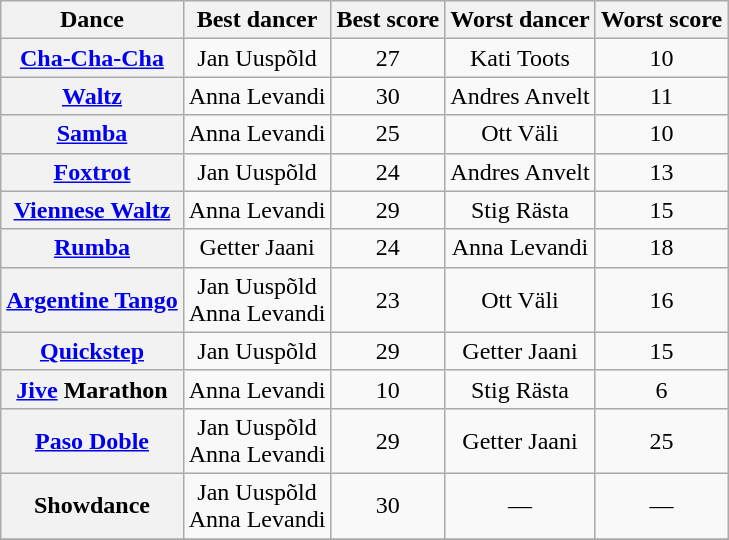<table class="wikitable sortable" style="text-align:center;">
<tr>
<th>Dance</th>
<th class="sortable">Best dancer</th>
<th>Best score</th>
<th class="sortable">Worst dancer</th>
<th>Worst score</th>
</tr>
<tr>
<th><a href='#'>Cha-Cha-Cha</a></th>
<td>Jan Uuspõld</td>
<td>27</td>
<td>Kati Toots</td>
<td>10</td>
</tr>
<tr>
<th><a href='#'>Waltz</a></th>
<td>Anna Levandi</td>
<td>30</td>
<td>Andres Anvelt</td>
<td>11</td>
</tr>
<tr>
<th><a href='#'>Samba</a></th>
<td>Anna Levandi</td>
<td>25</td>
<td>Ott Väli</td>
<td>10</td>
</tr>
<tr>
<th><a href='#'>Foxtrot</a></th>
<td>Jan Uuspõld</td>
<td>24</td>
<td>Andres Anvelt</td>
<td>13</td>
</tr>
<tr>
<th><a href='#'>Viennese Waltz</a></th>
<td>Anna Levandi</td>
<td>29</td>
<td>Stig Rästa</td>
<td>15</td>
</tr>
<tr>
<th><a href='#'>Rumba</a></th>
<td>Getter Jaani</td>
<td>24</td>
<td>Anna Levandi</td>
<td>18</td>
</tr>
<tr>
<th><a href='#'>Argentine Tango</a></th>
<td>Jan Uuspõld<br>Anna Levandi</td>
<td>23</td>
<td>Ott Väli</td>
<td>16</td>
</tr>
<tr>
<th><a href='#'>Quickstep</a></th>
<td>Jan Uuspõld</td>
<td>29</td>
<td>Getter Jaani</td>
<td>15</td>
</tr>
<tr>
<th><a href='#'>Jive</a> Marathon</th>
<td>Anna Levandi</td>
<td>10</td>
<td>Stig Rästa</td>
<td>6</td>
</tr>
<tr>
<th><a href='#'>Paso Doble</a></th>
<td>Jan Uuspõld<br>Anna Levandi</td>
<td>29</td>
<td>Getter Jaani</td>
<td>25</td>
</tr>
<tr>
<th>Showdance</th>
<td>Jan Uuspõld<br>Anna Levandi</td>
<td>30</td>
<td>—</td>
<td>—</td>
</tr>
<tr>
</tr>
</table>
